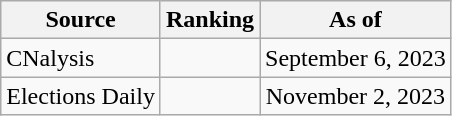<table class="wikitable" style="text-align:center">
<tr>
<th>Source</th>
<th>Ranking</th>
<th>As of</th>
</tr>
<tr>
<td align=left>CNalysis</td>
<td></td>
<td>September 6, 2023</td>
</tr>
<tr>
<td align=left>Elections Daily</td>
<td></td>
<td>November 2, 2023</td>
</tr>
</table>
